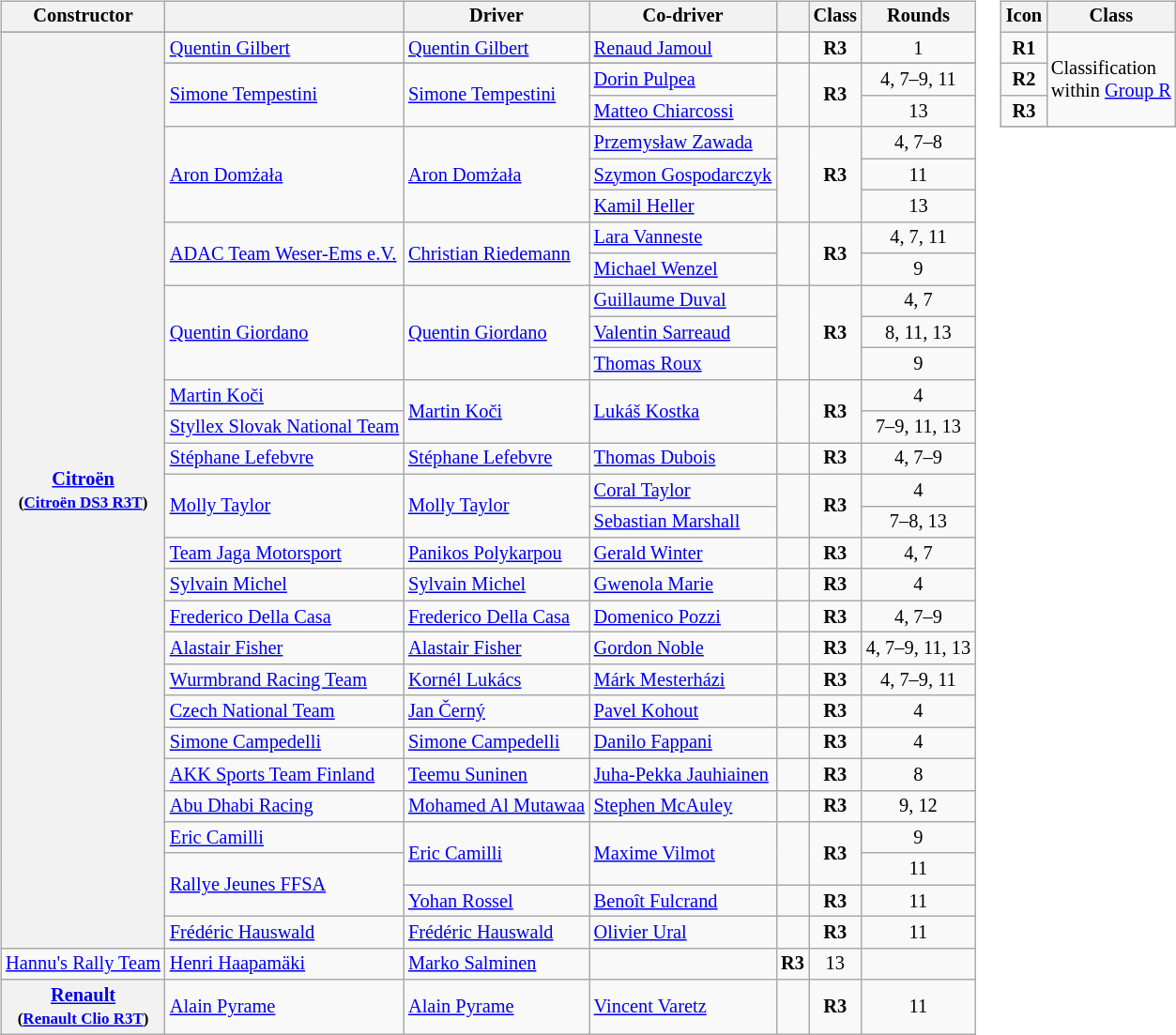<table>
<tr>
<td><br><table valign="top" class="wikitable" style="font-size: 85%">
<tr>
<th>Constructor</th>
<th></th>
<th>Driver</th>
<th>Co-driver</th>
<th></th>
<th>Class</th>
<th>Rounds</th>
</tr>
<tr>
</tr>
<tr>
<th rowspan="30"><a href='#'>Citroën</a><br><small>(<a href='#'>Citroën DS3 R3T</a>)</small></th>
<td> <a href='#'>Quentin Gilbert</a></td>
<td> <a href='#'>Quentin Gilbert</a></td>
<td> <a href='#'>Renaud Jamoul</a></td>
<td align="center"></td>
<td align="center"><strong><span>R3</span></strong></td>
<td align="center">1</td>
</tr>
<tr>
</tr>
<tr>
<td rowspan="2"> <a href='#'>Simone Tempestini</a></td>
<td rowspan="2"> <a href='#'>Simone Tempestini</a></td>
<td> <a href='#'>Dorin Pulpea</a></td>
<td rowspan="2" align="center"></td>
<td rowspan="2" align="center"><strong><span>R3</span></strong></td>
<td align="center">4, 7–9, 11</td>
</tr>
<tr>
<td> <a href='#'>Matteo Chiarcossi</a></td>
<td align="center">13</td>
</tr>
<tr>
<td rowspan="3"> <a href='#'>Aron Domżała</a></td>
<td rowspan="3"> <a href='#'>Aron Domżała</a></td>
<td> <a href='#'>Przemysław Zawada</a></td>
<td rowspan="3" align="center"></td>
<td rowspan="3" align="center"><strong><span>R3</span></strong></td>
<td align="center">4, 7–8</td>
</tr>
<tr>
<td> <a href='#'>Szymon Gospodarczyk</a></td>
<td align="center">11</td>
</tr>
<tr>
<td> <a href='#'>Kamil Heller</a></td>
<td align="center">13</td>
</tr>
<tr>
<td rowspan="2"> <a href='#'>ADAC Team Weser-Ems e.V.</a></td>
<td rowspan="2"> <a href='#'>Christian Riedemann</a></td>
<td> <a href='#'>Lara Vanneste</a></td>
<td rowspan="2" align="center"></td>
<td rowspan="2" align="center"><strong><span>R3</span></strong></td>
<td align="center">4, 7, 11</td>
</tr>
<tr>
<td> <a href='#'>Michael Wenzel</a></td>
<td align="center">9</td>
</tr>
<tr>
<td rowspan="3"> <a href='#'>Quentin Giordano</a></td>
<td rowspan="3"> <a href='#'>Quentin Giordano</a></td>
<td> <a href='#'>Guillaume Duval</a></td>
<td rowspan="3" align="center"></td>
<td rowspan="3" align="center"><strong><span>R3</span></strong></td>
<td align="center">4, 7</td>
</tr>
<tr>
<td> <a href='#'>Valentin Sarreaud</a></td>
<td align="center">8, 11, 13</td>
</tr>
<tr>
<td> <a href='#'>Thomas Roux</a></td>
<td align="center">9</td>
</tr>
<tr>
<td> <a href='#'>Martin Koči</a></td>
<td rowspan="2"> <a href='#'>Martin Koči</a></td>
<td rowspan="2"> <a href='#'>Lukáš Kostka</a></td>
<td rowspan="2" align="center"></td>
<td rowspan="2" align="center"><strong><span>R3</span></strong></td>
<td align="center">4</td>
</tr>
<tr>
<td> <a href='#'>Styllex Slovak National Team</a></td>
<td align="center">7–9, 11, 13</td>
</tr>
<tr>
<td> <a href='#'>Stéphane Lefebvre</a></td>
<td> <a href='#'>Stéphane Lefebvre</a></td>
<td> <a href='#'>Thomas Dubois</a></td>
<td align="center"></td>
<td align="center"><strong><span>R3</span></strong></td>
<td align="center">4, 7–9</td>
</tr>
<tr>
<td rowspan="2"> <a href='#'>Molly Taylor</a></td>
<td rowspan="2"> <a href='#'>Molly Taylor</a></td>
<td> <a href='#'>Coral Taylor</a></td>
<td rowspan="2" align="center"></td>
<td rowspan="2" align="center"><strong><span>R3</span></strong></td>
<td align="center">4</td>
</tr>
<tr>
<td> <a href='#'>Sebastian Marshall</a></td>
<td align="center">7–8, 13</td>
</tr>
<tr>
<td> <a href='#'>Team Jaga Motorsport</a></td>
<td> <a href='#'>Panikos Polykarpou</a></td>
<td> <a href='#'>Gerald Winter</a></td>
<td align="center"></td>
<td align="center"><strong><span>R3</span></strong></td>
<td align="center">4, 7</td>
</tr>
<tr>
<td> <a href='#'>Sylvain Michel</a></td>
<td> <a href='#'>Sylvain Michel</a></td>
<td> <a href='#'>Gwenola Marie</a></td>
<td align="center"></td>
<td align="center"><strong><span>R3</span></strong></td>
<td align="center">4</td>
</tr>
<tr>
<td> <a href='#'>Frederico Della Casa</a></td>
<td> <a href='#'>Frederico Della Casa</a></td>
<td> <a href='#'>Domenico Pozzi</a></td>
<td align="center"></td>
<td align="center"><strong><span>R3</span></strong></td>
<td align="center">4, 7–9</td>
</tr>
<tr>
<td> <a href='#'>Alastair Fisher</a></td>
<td> <a href='#'>Alastair Fisher</a></td>
<td> <a href='#'>Gordon Noble</a></td>
<td align="center"></td>
<td align="center"><strong><span>R3</span></strong></td>
<td align="center">4, 7–9, 11, 13</td>
</tr>
<tr>
<td> <a href='#'>Wurmbrand Racing Team</a></td>
<td> <a href='#'>Kornél Lukács</a></td>
<td> <a href='#'>Márk Mesterházi</a></td>
<td align="center"></td>
<td align="center"><strong><span>R3</span></strong></td>
<td align="center">4, 7–9, 11</td>
</tr>
<tr>
<td> <a href='#'>Czech National Team</a></td>
<td> <a href='#'>Jan Černý</a></td>
<td> <a href='#'>Pavel Kohout</a></td>
<td align="center"></td>
<td align="center"><strong><span>R3</span></strong></td>
<td align="center">4</td>
</tr>
<tr>
<td> <a href='#'>Simone Campedelli</a></td>
<td> <a href='#'>Simone Campedelli</a></td>
<td> <a href='#'>Danilo Fappani</a></td>
<td align="center"></td>
<td align="center"><strong><span>R3</span></strong></td>
<td align="center">4</td>
</tr>
<tr>
<td> <a href='#'>AKK Sports Team Finland</a></td>
<td> <a href='#'>Teemu Suninen</a></td>
<td> <a href='#'>Juha-Pekka Jauhiainen</a></td>
<td align="center"></td>
<td align="center"><strong><span>R3</span></strong></td>
<td align="center">8</td>
</tr>
<tr>
<td> <a href='#'>Abu Dhabi Racing</a></td>
<td> <a href='#'>Mohamed Al Mutawaa</a></td>
<td> <a href='#'>Stephen McAuley</a></td>
<td align="center"></td>
<td align="center"><strong><span>R3</span></strong></td>
<td align="center">9, 12</td>
</tr>
<tr>
<td> <a href='#'>Eric Camilli</a></td>
<td rowspan="2"> <a href='#'>Eric Camilli</a></td>
<td rowspan="2"> <a href='#'>Maxime Vilmot</a></td>
<td rowspan="2" align="center"></td>
<td rowspan="2" align="center"><strong><span>R3</span></strong></td>
<td align="center">9</td>
</tr>
<tr>
<td rowspan="2"> <a href='#'>Rallye Jeunes FFSA</a></td>
<td align="center">11</td>
</tr>
<tr>
<td> <a href='#'>Yohan Rossel</a></td>
<td> <a href='#'>Benoît Fulcrand</a></td>
<td align="center"></td>
<td align="center"><strong><span>R3</span></strong></td>
<td align="center">11</td>
</tr>
<tr>
<td> <a href='#'>Frédéric Hauswald</a></td>
<td> <a href='#'>Frédéric Hauswald</a></td>
<td> <a href='#'>Olivier Ural</a></td>
<td align="center"></td>
<td align="center"><strong><span>R3</span></strong></td>
<td align="center">11</td>
</tr>
<tr>
<td> <a href='#'>Hannu's Rally Team</a></td>
<td> <a href='#'>Henri Haapamäki</a></td>
<td> <a href='#'>Marko Salminen</a></td>
<td align="center"></td>
<td align="center"><strong><span>R3</span></strong></td>
<td align="center">13</td>
</tr>
<tr>
<th><a href='#'>Renault</a><br><small>(<a href='#'>Renault Clio R3T</a>)</small></th>
<td> <a href='#'>Alain Pyrame</a></td>
<td> <a href='#'>Alain Pyrame</a></td>
<td> <a href='#'>Vincent Varetz</a></td>
<td align="center"></td>
<td align="center"><strong><span>R3</span></strong></td>
<td align="center">11</td>
</tr>
</table>
</td>
<td valign="top"><br><table align="right" class="wikitable" style="font-size: 85%;">
<tr>
<th>Icon</th>
<th>Class</th>
</tr>
<tr>
<td align="center"><strong><span>R1</span></strong></td>
<td rowspan="3">Classification<br>within <a href='#'>Group R</a></td>
</tr>
<tr>
<td align="center"><strong><span>R2</span></strong></td>
</tr>
<tr>
<td align="center"><strong><span>R3</span></strong></td>
</tr>
<tr>
</tr>
</table>
</td>
</tr>
</table>
